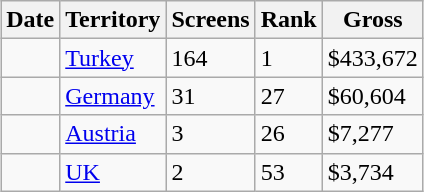<table class="wikitable sortable" align="center" style="margin:auto;">
<tr>
<th>Date</th>
<th>Territory</th>
<th>Screens</th>
<th>Rank</th>
<th>Gross</th>
</tr>
<tr>
<td></td>
<td><a href='#'>Turkey</a></td>
<td>164</td>
<td>1</td>
<td>$433,672</td>
</tr>
<tr>
<td></td>
<td><a href='#'>Germany</a></td>
<td>31</td>
<td>27</td>
<td>$60,604</td>
</tr>
<tr>
<td></td>
<td><a href='#'>Austria</a></td>
<td>3</td>
<td>26</td>
<td>$7,277</td>
</tr>
<tr>
<td></td>
<td><a href='#'>UK</a></td>
<td>2</td>
<td>53</td>
<td>$3,734</td>
</tr>
</table>
